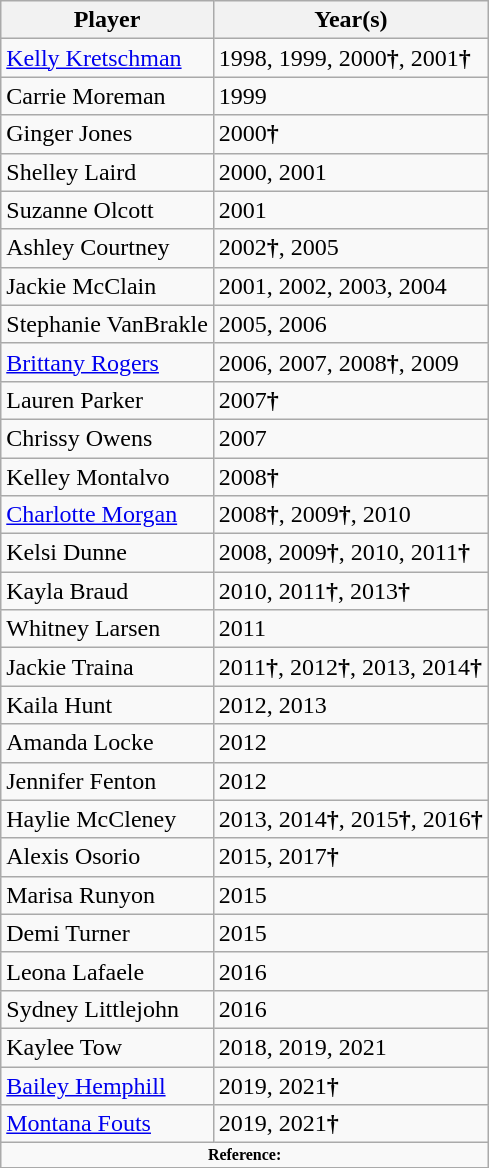<table class="wikitable">
<tr>
<th>Player</th>
<th>Year(s)</th>
</tr>
<tr>
<td><a href='#'>Kelly Kretschman</a></td>
<td>1998, 1999, 2000<strong>†</strong>, 2001<strong>†</strong></td>
</tr>
<tr>
<td>Carrie Moreman</td>
<td>1999</td>
</tr>
<tr>
<td>Ginger Jones</td>
<td>2000<strong>†</strong></td>
</tr>
<tr>
<td>Shelley Laird</td>
<td>2000, 2001</td>
</tr>
<tr>
<td>Suzanne Olcott</td>
<td>2001</td>
</tr>
<tr>
<td>Ashley Courtney</td>
<td>2002<strong>†</strong>, 2005</td>
</tr>
<tr>
<td>Jackie McClain</td>
<td>2001, 2002, 2003, 2004</td>
</tr>
<tr>
<td>Stephanie VanBrakle</td>
<td>2005, 2006</td>
</tr>
<tr>
<td><a href='#'>Brittany Rogers</a></td>
<td>2006, 2007, 2008<strong>†</strong>, 2009</td>
</tr>
<tr>
<td>Lauren Parker</td>
<td>2007<strong>†</strong></td>
</tr>
<tr>
<td>Chrissy Owens</td>
<td>2007</td>
</tr>
<tr>
<td>Kelley Montalvo</td>
<td>2008<strong>†</strong></td>
</tr>
<tr>
<td><a href='#'>Charlotte Morgan</a></td>
<td>2008<strong>†</strong>, 2009<strong>†</strong>, 2010</td>
</tr>
<tr>
<td>Kelsi Dunne</td>
<td>2008, 2009<strong>†</strong>, 2010, 2011<strong>†</strong></td>
</tr>
<tr>
<td>Kayla Braud</td>
<td>2010, 2011<strong>†</strong>, 2013<strong>†</strong></td>
</tr>
<tr>
<td>Whitney Larsen</td>
<td>2011</td>
</tr>
<tr>
<td>Jackie Traina</td>
<td>2011<strong>†</strong>, 2012<strong>†</strong>, 2013, 2014<strong>†</strong></td>
</tr>
<tr>
<td>Kaila Hunt</td>
<td>2012, 2013</td>
</tr>
<tr>
<td>Amanda Locke</td>
<td>2012</td>
</tr>
<tr>
<td>Jennifer Fenton</td>
<td>2012</td>
</tr>
<tr>
<td>Haylie McCleney</td>
<td>2013, 2014<strong>†</strong>, 2015<strong>†</strong>, 2016<strong>†</strong></td>
</tr>
<tr>
<td>Alexis Osorio</td>
<td>2015, 2017<strong>†</strong></td>
</tr>
<tr>
<td>Marisa Runyon</td>
<td>2015</td>
</tr>
<tr>
<td>Demi Turner</td>
<td>2015</td>
</tr>
<tr>
<td>Leona Lafaele</td>
<td>2016</td>
</tr>
<tr>
<td>Sydney Littlejohn</td>
<td>2016</td>
</tr>
<tr>
<td>Kaylee Tow</td>
<td>2018, 2019, 2021</td>
</tr>
<tr>
<td><a href='#'>Bailey Hemphill</a></td>
<td>2019, 2021<strong>†</strong></td>
</tr>
<tr>
<td><a href='#'>Montana Fouts</a></td>
<td>2019, 2021<strong>†</strong></td>
</tr>
<tr>
<td colspan="2" style="font-size: 8pt" align="center"><strong>Reference:</strong></td>
</tr>
</table>
